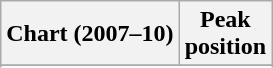<table class="wikitable sortable plainrowheaders" style="text-align:center;">
<tr>
<th scope="col">Chart (2007–10)</th>
<th scope="col">Peak<br>position</th>
</tr>
<tr>
</tr>
<tr>
</tr>
<tr>
</tr>
<tr>
</tr>
<tr>
</tr>
<tr>
</tr>
</table>
